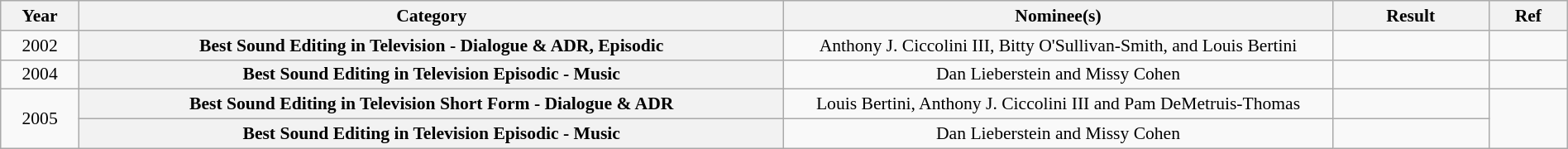<table class="wikitable plainrowheaders" style="font-size: 90%; text-align:center" width=100%>
<tr>
<th scope="col" width="5%">Year</th>
<th scope="col" width="45%">Category</th>
<th scope="col" width="35%">Nominee(s)</th>
<th scope="col" width="10%">Result</th>
<th scope="col" width="5%">Ref</th>
</tr>
<tr>
<td>2002</td>
<th scope="row" style="text-align:center">Best Sound Editing in Television - Dialogue & ADR, Episodic</th>
<td>Anthony J. Ciccolini III, Bitty O'Sullivan-Smith, and Louis Bertini<br></td>
<td></td>
<td></td>
</tr>
<tr>
<td>2004</td>
<th scope="row" style="text-align:center">Best Sound Editing in Television Episodic - Music</th>
<td>Dan Lieberstein and Missy Cohen<br></td>
<td></td>
<td></td>
</tr>
<tr>
<td rowspan="2">2005</td>
<th scope="row" style="text-align:center">Best Sound Editing in Television Short Form - Dialogue & ADR</th>
<td>Louis Bertini, Anthony J. Ciccolini III and Pam DeMetruis-Thomas<br></td>
<td></td>
<td rowspan="2"></td>
</tr>
<tr>
<th scope="row" style="text-align:center">Best Sound Editing in Television Episodic - Music</th>
<td>Dan Lieberstein and Missy Cohen<br></td>
<td></td>
</tr>
</table>
